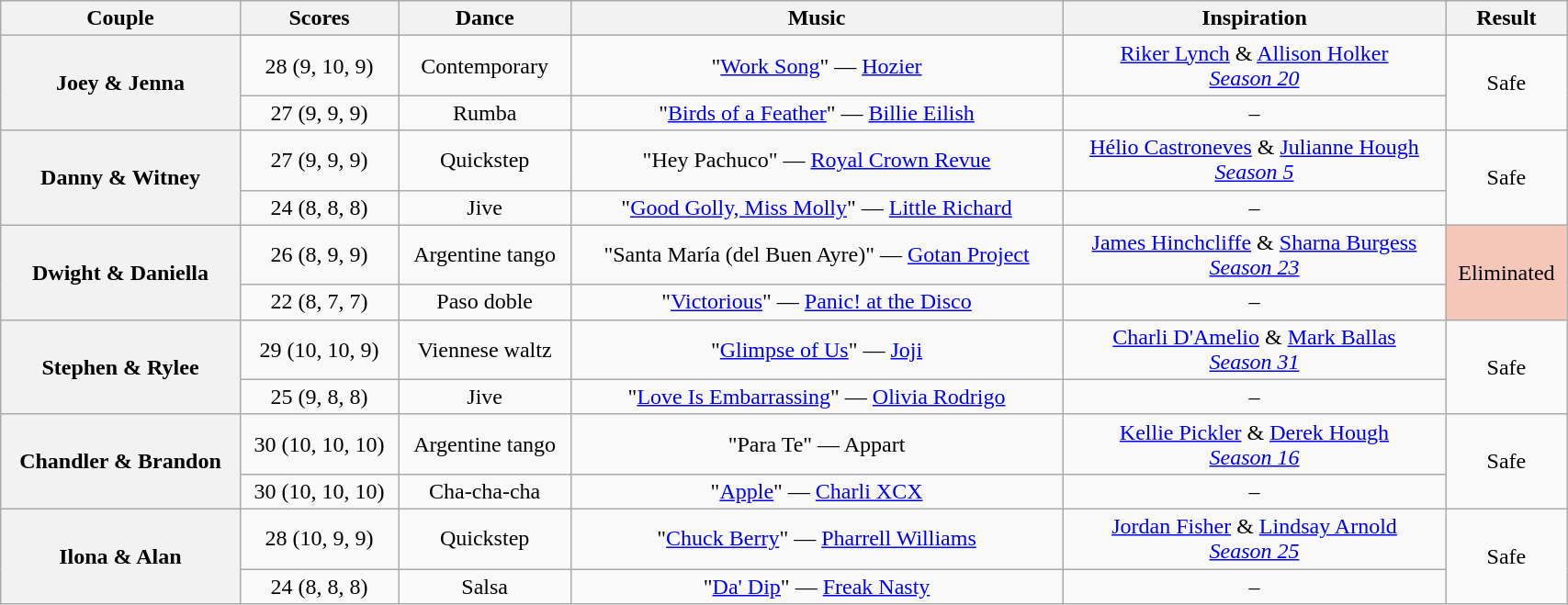<table class="wikitable sortable" style="text-align:center; width: 90%">
<tr>
<th scope="col">Couple</th>
<th scope="col">Scores</th>
<th scope="col" class="unsortable">Dance</th>
<th scope="col" class="unsortable">Music</th>
<th scope="col" class="unsortable">Inspiration</th>
<th scope="col" class="unsortable">Result</th>
</tr>
<tr>
<th rowspan="2" scope="row">Joey & Jenna</th>
<td>28 (9, 10, 9)</td>
<td>Contemporary</td>
<td>"<a href='#'>Work Song</a>" — <a href='#'>Hozier</a></td>
<td><a href='#'>Riker Lynch</a> & <a href='#'>Allison Holker</a><br><em><a href='#'>Season 20</a></em></td>
<td rowspan="2">Safe</td>
</tr>
<tr>
<td>27 (9, 9, 9)</td>
<td>Rumba</td>
<td>"<a href='#'>Birds of a Feather</a>" — <a href='#'>Billie Eilish</a></td>
<td>–</td>
</tr>
<tr>
<th rowspan="2" scope="row">Danny & Witney</th>
<td>27 (9, 9, 9)</td>
<td>Quickstep</td>
<td>"Hey Pachuco" — <a href='#'>Royal Crown Revue</a></td>
<td><a href='#'>Hélio Castroneves</a> & <a href='#'>Julianne Hough</a><br><em><a href='#'>Season 5</a></em></td>
<td rowspan="2">Safe</td>
</tr>
<tr>
<td>24 (8, 8, 8)</td>
<td>Jive</td>
<td>"<a href='#'>Good Golly, Miss Molly</a>" — <a href='#'>Little Richard</a></td>
<td>–</td>
</tr>
<tr>
<th rowspan="2" scope="row">Dwight & Daniella</th>
<td>26 (8, 9, 9)</td>
<td>Argentine tango</td>
<td>"Santa María (del Buen Ayre)" — <a href='#'>Gotan Project</a></td>
<td><a href='#'>James Hinchcliffe</a> & <a href='#'>Sharna Burgess</a><br><em><a href='#'>Season 23</a></em></td>
<td rowspan="2" bgcolor="f4c7b8">Eliminated</td>
</tr>
<tr>
<td>22 (8, 7, 7)</td>
<td>Paso doble</td>
<td>"<a href='#'>Victorious</a>" — <a href='#'>Panic! at the Disco</a></td>
<td>–</td>
</tr>
<tr>
<th rowspan="2" scope="row">Stephen & Rylee</th>
<td>29 (10, 10, 9)</td>
<td>Viennese waltz</td>
<td>"<a href='#'>Glimpse of Us</a>" — <a href='#'>Joji</a></td>
<td><a href='#'>Charli D'Amelio</a> & <a href='#'>Mark Ballas</a><br><em><a href='#'>Season 31</a></em></td>
<td rowspan="2">Safe</td>
</tr>
<tr>
<td>25 (9, 8, 8)</td>
<td>Jive</td>
<td>"<a href='#'>Love Is Embarrassing</a>" — <a href='#'>Olivia Rodrigo</a></td>
<td>–</td>
</tr>
<tr>
<th rowspan="2" scope="row">Chandler & Brandon</th>
<td>30 (10, 10, 10)</td>
<td>Argentine tango</td>
<td>"Para Te" — Appart</td>
<td><a href='#'>Kellie Pickler</a> & <a href='#'>Derek Hough</a><br><em><a href='#'>Season 16</a></em></td>
<td rowspan="2">Safe</td>
</tr>
<tr>
<td>30 (10, 10, 10)</td>
<td>Cha-cha-cha</td>
<td>"<a href='#'>Apple</a>" — <a href='#'>Charli XCX</a></td>
<td>–</td>
</tr>
<tr>
<th rowspan="2" scope="row">Ilona & Alan</th>
<td>28 (10, 9, 9)</td>
<td>Quickstep</td>
<td>"<a href='#'>Chuck Berry</a>" — <a href='#'>Pharrell Williams</a></td>
<td><a href='#'>Jordan Fisher</a> & <a href='#'>Lindsay Arnold</a><br><em><a href='#'>Season 25</a></em></td>
<td rowspan="2">Safe</td>
</tr>
<tr>
<td>24 (8, 8, 8)</td>
<td>Salsa</td>
<td>"<a href='#'>Da' Dip</a>" — <a href='#'>Freak Nasty</a></td>
<td>–</td>
</tr>
</table>
